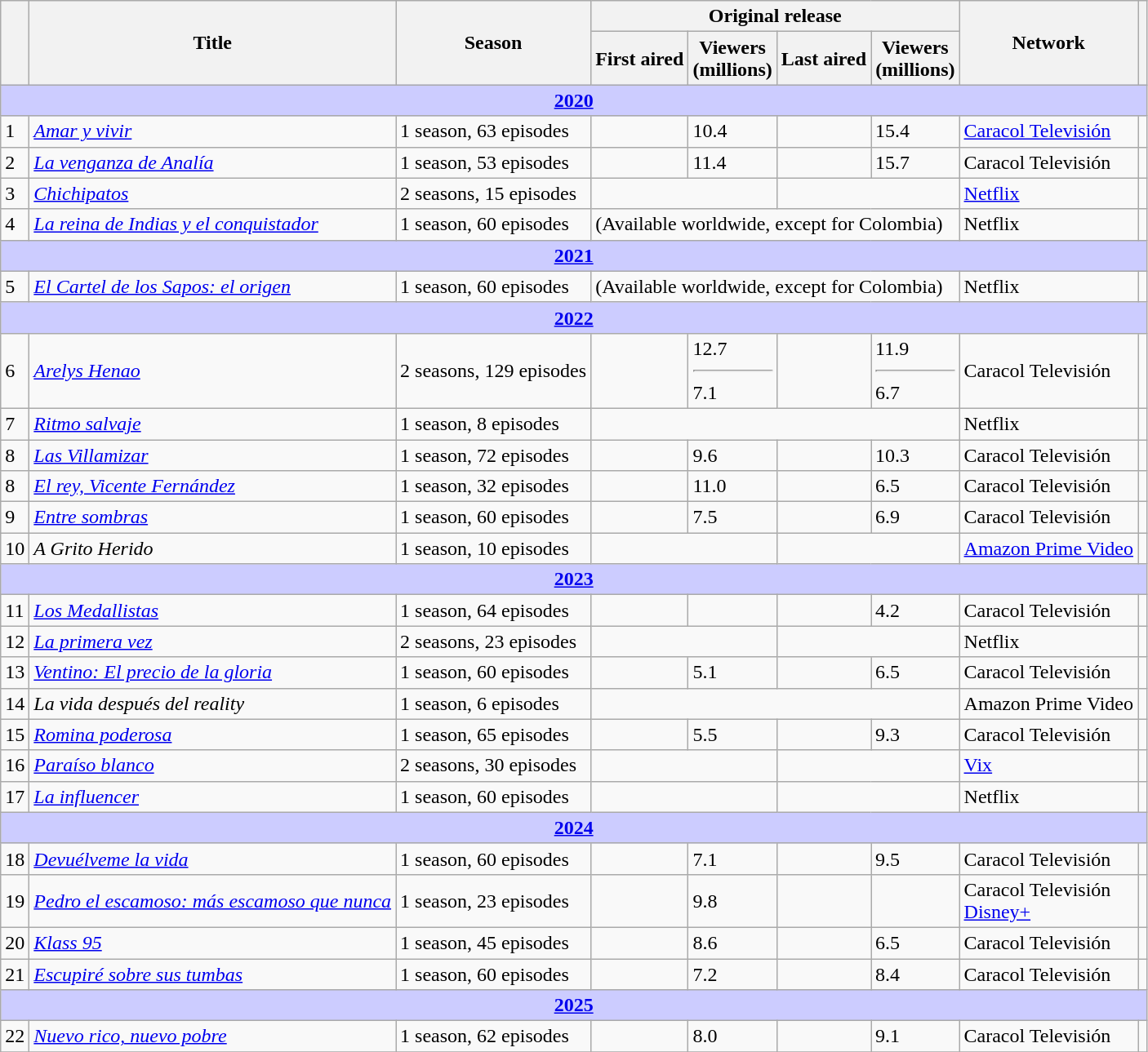<table class="wikitable sortable">
<tr>
<th rowspan="2"></th>
<th rowspan="2">Title</th>
<th rowspan="2">Season</th>
<th colspan="4">Original release</th>
<th rowspan="2">Network</th>
<th rowspan="2"></th>
</tr>
<tr>
<th>First aired</th>
<th>Viewers<br>(millions)</th>
<th>Last aired</th>
<th>Viewers<br>(millions)</th>
</tr>
<tr>
<th colspan="9" style="background:#ccccff;"><a href='#'>2020</a></th>
</tr>
<tr>
<td>1</td>
<td><em><a href='#'>Amar y vivir</a></em></td>
<td>1 season, 63 episodes</td>
<td></td>
<td>10.4</td>
<td></td>
<td>15.4</td>
<td><a href='#'>Caracol Televisión</a></td>
<td></td>
</tr>
<tr>
<td>2</td>
<td><em><a href='#'>La venganza de Analía</a></em></td>
<td>1 season, 53 episodes</td>
<td></td>
<td>11.4 </td>
<td></td>
<td>15.7 </td>
<td>Caracol Televisión</td>
<td></td>
</tr>
<tr>
<td>3</td>
<td><em><a href='#'>Chichipatos</a></em></td>
<td>2 seasons, 15 episodes</td>
<td colspan="2"></td>
<td colspan="2"></td>
<td><a href='#'>Netflix</a></td>
<td></td>
</tr>
<tr>
<td>4</td>
<td><em><a href='#'>La reina de Indias y el conquistador</a></em></td>
<td>1 season, 60 episodes</td>
<td colspan="4"> (Available worldwide, except for Colombia)</td>
<td>Netflix</td>
<td></td>
</tr>
<tr>
<th colspan="9" style="background:#ccccff;"><a href='#'>2021</a></th>
</tr>
<tr>
<td>5</td>
<td><em><a href='#'>El Cartel de los Sapos: el origen</a></em></td>
<td>1 season, 60 episodes</td>
<td colspan="4"> (Available worldwide, except for Colombia)</td>
<td>Netflix</td>
<td></td>
</tr>
<tr>
<th colspan="9" style="background:#ccccff;"><a href='#'>2022</a></th>
</tr>
<tr>
<td>6</td>
<td><em><a href='#'>Arelys Henao</a></em></td>
<td>2 seasons, 129 episodes</td>
<td></td>
<td>12.7 <hr>7.1 </td>
<td></td>
<td>11.9 <hr>6.7 </td>
<td>Caracol Televisión</td>
<td></td>
</tr>
<tr>
<td>7</td>
<td><em><a href='#'>Ritmo salvaje</a></em></td>
<td>1 season, 8 episodes</td>
<td colspan="4"></td>
<td>Netflix</td>
<td></td>
</tr>
<tr>
<td>8</td>
<td><em><a href='#'>Las Villamizar</a></em></td>
<td>1 season, 72 episodes</td>
<td></td>
<td>9.6</td>
<td></td>
<td>10.3</td>
<td>Caracol Televisión</td>
<td></td>
</tr>
<tr>
<td>8</td>
<td><em><a href='#'>El rey, Vicente Fernández</a></em></td>
<td>1 season, 32 episodes</td>
<td></td>
<td>11.0</td>
<td></td>
<td>6.5</td>
<td>Caracol Televisión</td>
<td></td>
</tr>
<tr>
<td>9</td>
<td><em><a href='#'>Entre sombras</a></em></td>
<td>1 season, 60 episodes</td>
<td></td>
<td>7.5</td>
<td></td>
<td>6.9</td>
<td>Caracol Televisión</td>
<td></td>
</tr>
<tr>
<td>10</td>
<td><em>A Grito Herido</em></td>
<td>1 season, 10 episodes</td>
<td colspan="2"></td>
<td colspan="2"></td>
<td><a href='#'>Amazon Prime Video</a></td>
<td></td>
</tr>
<tr>
<th colspan="9" style="background:#ccccff;"><a href='#'>2023</a></th>
</tr>
<tr>
<td>11</td>
<td><em><a href='#'>Los Medallistas</a></em></td>
<td>1 season, 64 episodes</td>
<td></td>
<td></td>
<td></td>
<td>4.2</td>
<td>Caracol Televisión</td>
<td></td>
</tr>
<tr>
<td>12</td>
<td><em><a href='#'>La primera vez</a></em></td>
<td>2 seasons, 23 episodes</td>
<td colspan="2"></td>
<td colspan="2"></td>
<td>Netflix</td>
<td></td>
</tr>
<tr>
<td>13</td>
<td><em><a href='#'>Ventino: El precio de la gloria</a></em></td>
<td>1 season, 60 episodes</td>
<td></td>
<td>5.1</td>
<td></td>
<td>6.5</td>
<td>Caracol Televisión</td>
<td></td>
</tr>
<tr>
<td>14</td>
<td><em>La vida después del reality</em></td>
<td>1 season, 6 episodes</td>
<td colspan="4"></td>
<td>Amazon Prime Video</td>
<td></td>
</tr>
<tr>
<td>15</td>
<td><em><a href='#'>Romina poderosa</a></em></td>
<td>1 season, 65 episodes</td>
<td></td>
<td>5.5</td>
<td></td>
<td>9.3</td>
<td>Caracol Televisión</td>
<td></td>
</tr>
<tr>
<td>16</td>
<td><em><a href='#'>Paraíso blanco</a></em></td>
<td>2 seasons, 30 episodes</td>
<td colspan="2"></td>
<td colspan="2"></td>
<td><a href='#'>Vix</a></td>
<td></td>
</tr>
<tr>
<td>17</td>
<td><em><a href='#'>La influencer</a></em></td>
<td>1 season, 60 episodes</td>
<td colspan="2"></td>
<td colspan="2"></td>
<td>Netflix</td>
<td></td>
</tr>
<tr>
<th colspan="9" style="background:#ccccff;"><a href='#'>2024</a></th>
</tr>
<tr>
<td>18</td>
<td><em><a href='#'>Devuélveme la vida</a></em></td>
<td>1 season, 60 episodes</td>
<td></td>
<td>7.1</td>
<td></td>
<td>9.5</td>
<td>Caracol Televisión</td>
<td></td>
</tr>
<tr>
<td>19</td>
<td><em><a href='#'>Pedro el escamoso: más escamoso que nunca</a></em></td>
<td>1 season, 23 episodes</td>
<td></td>
<td>9.8</td>
<td></td>
<td></td>
<td>Caracol Televisión<br><a href='#'>Disney+</a></td>
<td></td>
</tr>
<tr>
<td>20</td>
<td><em><a href='#'>Klass 95</a></em></td>
<td>1 season, 45 episodes</td>
<td></td>
<td>8.6</td>
<td></td>
<td>6.5</td>
<td>Caracol Televisión</td>
<td></td>
</tr>
<tr>
<td>21</td>
<td><em><a href='#'>Escupiré sobre sus tumbas</a></em></td>
<td>1 season, 60 episodes</td>
<td></td>
<td>7.2</td>
<td></td>
<td>8.4</td>
<td>Caracol Televisión</td>
<td></td>
</tr>
<tr>
<th colspan="9" style="background:#ccccff;"><a href='#'>2025</a></th>
</tr>
<tr>
<td>22</td>
<td><em><a href='#'>Nuevo rico, nuevo pobre</a></em></td>
<td>1 season, 62 episodes</td>
<td></td>
<td>8.0</td>
<td></td>
<td>9.1</td>
<td>Caracol Televisión</td>
<td></td>
</tr>
<tr>
</tr>
</table>
